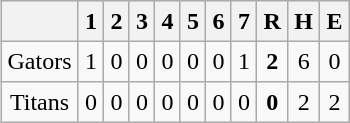<table align = right border="2" cellpadding="4" cellspacing="0" style="margin: 1em 1em 1em 1em; background: #F9F9F9; border: 1px #aaa solid; border-collapse: collapse;">
<tr align=center style="background: #F2F2F2;">
<th></th>
<th>1</th>
<th>2</th>
<th>3</th>
<th>4</th>
<th>5</th>
<th>6</th>
<th>7</th>
<th>R</th>
<th>H</th>
<th>E</th>
</tr>
<tr align=center>
<td>Gators</td>
<td>1</td>
<td>0</td>
<td>0</td>
<td>0</td>
<td>0</td>
<td>0</td>
<td>1</td>
<td><strong>2</strong></td>
<td>6</td>
<td>0</td>
</tr>
<tr align=center>
<td>Titans</td>
<td>0</td>
<td>0</td>
<td>0</td>
<td>0</td>
<td>0</td>
<td>0</td>
<td>0</td>
<td><strong>0</strong></td>
<td>2</td>
<td>2</td>
</tr>
</table>
